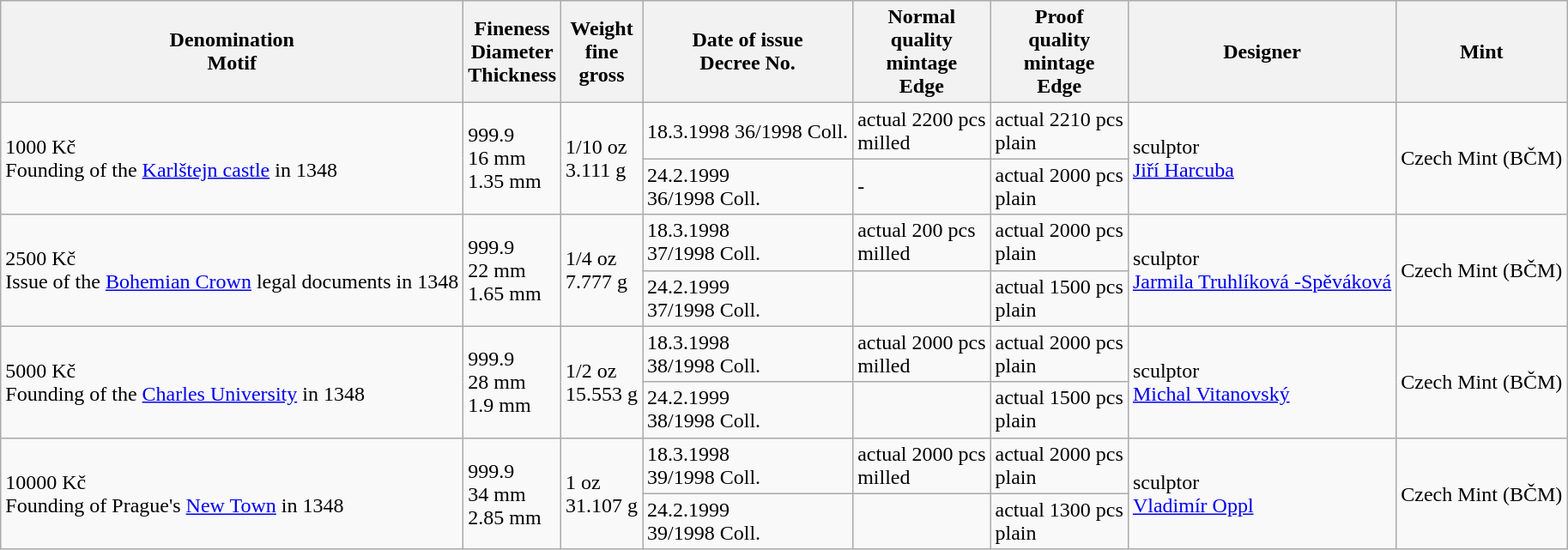<table class="wikitable">
<tr>
<th>Denomination<br>Motif</th>
<th>Fineness<br>Diameter<br>Thickness</th>
<th>Weight<br>fine<br>gross</th>
<th>Date of issue<br>Decree No.</th>
<th>Normal<br>quality<br>mintage<br>Edge</th>
<th>Proof<br>quality<br>mintage<br>Edge</th>
<th>Designer</th>
<th>Mint</th>
</tr>
<tr>
<td rowspan="2">1000 Kč<br>Founding of the <a href='#'>Karlštejn castle</a> in 1348</td>
<td rowspan="2">999.9<br>16 mm<br>1.35 mm</td>
<td rowspan="2">1/10 oz<br>3.111 g</td>
<td>18.3.1998 36/1998 Coll.</td>
<td>actual 2200 pcs<br>milled</td>
<td>actual 2210 pcs<br>plain</td>
<td rowspan="2">sculptor<br><a href='#'>Jiří Harcuba</a></td>
<td rowspan="2">Czech Mint (BČM)</td>
</tr>
<tr>
<td>24.2.1999<br>36/1998 Coll.</td>
<td>-</td>
<td>actual 2000 pcs<br>plain</td>
</tr>
<tr>
<td rowspan="2">2500 Kč<br>Issue of the <a href='#'>Bohemian Crown</a> legal documents in 1348</td>
<td rowspan="2">999.9<br>22 mm<br>1.65 mm</td>
<td rowspan="2">1/4 oz<br>7.777 g</td>
<td>18.3.1998<br>37/1998 Coll.</td>
<td>actual 200 pcs<br>milled</td>
<td>actual 2000 pcs<br>plain</td>
<td rowspan="2">sculptor<br><a href='#'>Jarmila Truhlíková -Spěváková</a></td>
<td rowspan="2">Czech Mint (BČM)</td>
</tr>
<tr>
<td>24.2.1999<br>37/1998 Coll.</td>
<td></td>
<td>actual 1500 pcs<br>plain</td>
</tr>
<tr>
<td rowspan="2">5000 Kč<br>Founding of the <a href='#'>Charles University</a> in 1348</td>
<td rowspan="2">999.9<br>28 mm<br>1.9 mm</td>
<td rowspan="2">1/2 oz<br>15.553 g</td>
<td>18.3.1998<br>38/1998 Coll.</td>
<td>actual 2000 pcs<br>milled</td>
<td>actual 2000 pcs<br>plain</td>
<td rowspan="2">sculptor<br><a href='#'>Michal Vitanovský</a></td>
<td rowspan="2">Czech Mint (BČM)</td>
</tr>
<tr>
<td>24.2.1999<br>38/1998 Coll.</td>
<td></td>
<td>actual 1500 pcs<br>plain</td>
</tr>
<tr>
<td rowspan="2">10000 Kč<br>Founding of Prague's <a href='#'>New Town</a> in 1348</td>
<td rowspan="2">999.9<br>34 mm<br>2.85 mm</td>
<td rowspan="2">1 oz<br>31.107 g</td>
<td>18.3.1998<br>39/1998 Coll.</td>
<td>actual 2000 pcs<br>milled</td>
<td>actual 2000 pcs<br>plain</td>
<td rowspan="2">sculptor<br><a href='#'>Vladimír Oppl</a></td>
<td rowspan="2">Czech Mint (BČM)</td>
</tr>
<tr>
<td>24.2.1999<br>39/1998 Coll.</td>
<td></td>
<td>actual 1300 pcs<br>plain</td>
</tr>
</table>
